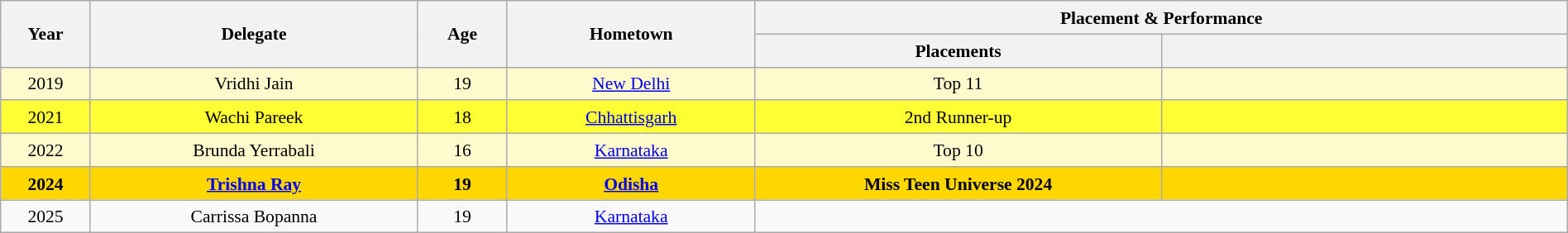<table class="wikitable" style="text-align:center; line-height:20px; font-size:90%; width:100%;">
<tr>
<th rowspan="2"  width=50px>Year</th>
<th rowspan="2"  width=200px>Delegate</th>
<th rowspan="2"  width=50px>Age</th>
<th rowspan="2"  width=150px>Hometown</th>
<th colspan="2"  width=100px>Placement & Performance</th>
</tr>
<tr>
<th width=250px>Placements</th>
<th width=250px></th>
</tr>
<tr style="background:#FFFACD;">
<td> 2019</td>
<td>Vridhi Jain</td>
<td>19</td>
<td><a href='#'>New Delhi</a></td>
<td>Top 11</td>
<td style="background:;"></td>
</tr>
<tr style="background:#FFFF33;">
<td> 2021</td>
<td>Wachi Pareek</td>
<td>18</td>
<td><a href='#'>Chhattisgarh</a></td>
<td>2nd Runner-up</td>
<td style="background:;"></td>
</tr>
<tr style="background:#FFFACD;">
<td> 2022</td>
<td>Brunda Yerrabali</td>
<td>16</td>
<td><a href='#'>Karnataka</a></td>
<td>Top 10</td>
<td style="background:;"></td>
</tr>
<tr style="background-color:gold; font-weight: bold">
<td> 2024</td>
<td><a href='#'>Trishna Ray</a></td>
<td>19</td>
<td><a href='#'>Odisha</a></td>
<td>Miss Teen Universe 2024</td>
<td style="background:;"></td>
</tr>
<tr>
<td>2025</td>
<td>Carrissa Bopanna</td>
<td>19</td>
<td><a href='#'>Karnataka</a></td>
<td colspan=2></td>
</tr>
</table>
